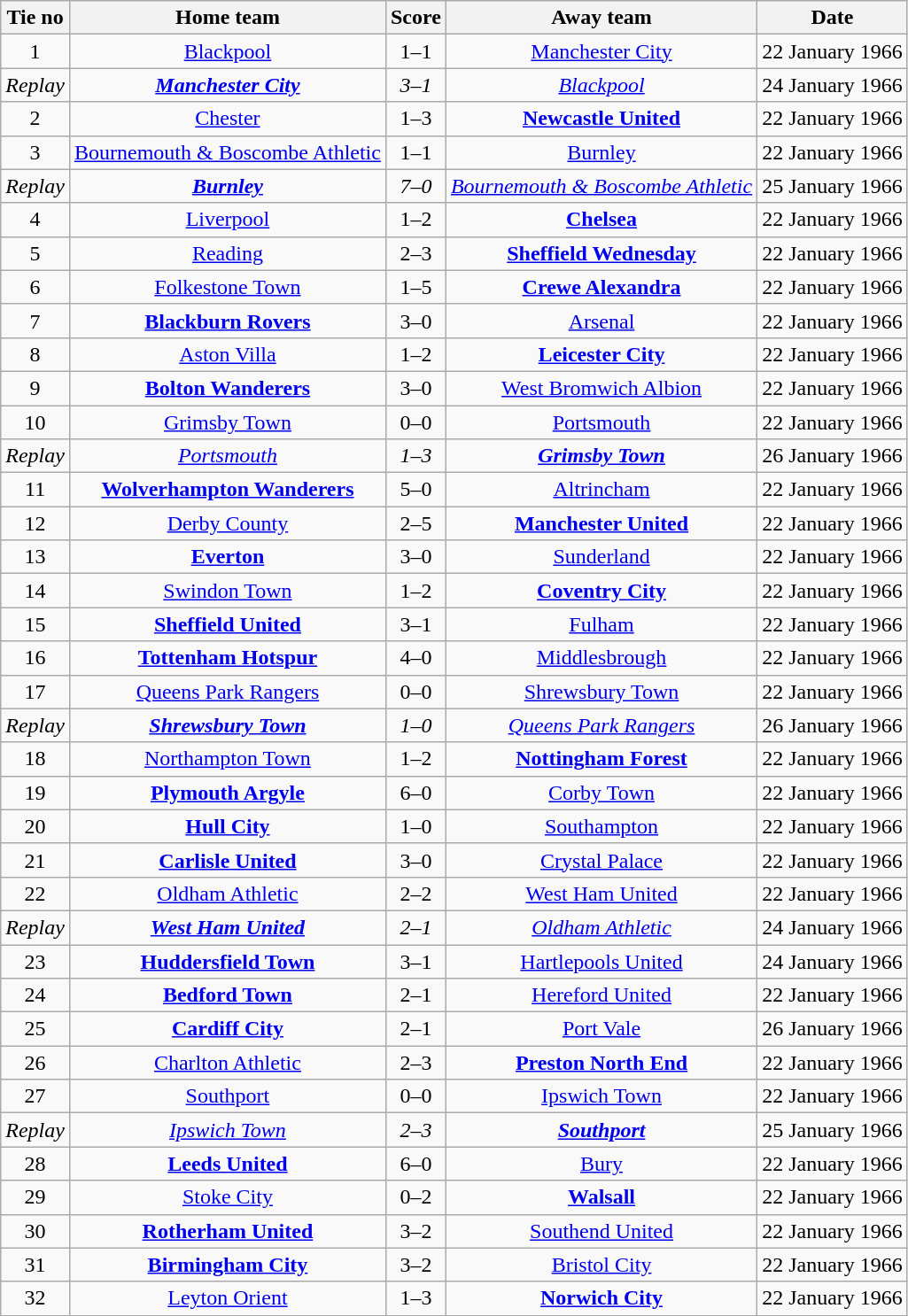<table class="wikitable" style="text-align: center">
<tr>
<th>Tie no</th>
<th>Home team</th>
<th>Score</th>
<th>Away team</th>
<th>Date</th>
</tr>
<tr>
<td>1</td>
<td><a href='#'>Blackpool</a></td>
<td>1–1</td>
<td><a href='#'>Manchester City</a></td>
<td>22 January 1966</td>
</tr>
<tr>
<td><em>Replay</em></td>
<td><strong><em><a href='#'>Manchester City</a></em></strong></td>
<td><em>3–1</em></td>
<td><em><a href='#'>Blackpool</a></em></td>
<td>24 January 1966</td>
</tr>
<tr>
<td>2</td>
<td><a href='#'>Chester</a></td>
<td>1–3</td>
<td><strong><a href='#'>Newcastle United</a></strong></td>
<td>22 January 1966</td>
</tr>
<tr>
<td>3</td>
<td><a href='#'>Bournemouth & Boscombe Athletic</a></td>
<td>1–1</td>
<td><a href='#'>Burnley</a></td>
<td>22 January 1966</td>
</tr>
<tr>
<td><em>Replay</em></td>
<td><strong><em><a href='#'>Burnley</a></em></strong></td>
<td><em>7–0</em></td>
<td><em><a href='#'>Bournemouth & Boscombe Athletic</a></em></td>
<td>25 January 1966</td>
</tr>
<tr>
<td>4</td>
<td><a href='#'>Liverpool</a></td>
<td>1–2</td>
<td><strong><a href='#'>Chelsea</a></strong></td>
<td>22 January 1966</td>
</tr>
<tr>
<td>5</td>
<td><a href='#'>Reading</a></td>
<td>2–3</td>
<td><strong><a href='#'>Sheffield Wednesday</a></strong></td>
<td>22 January 1966</td>
</tr>
<tr>
<td>6</td>
<td><a href='#'>Folkestone Town</a></td>
<td>1–5</td>
<td><strong><a href='#'>Crewe Alexandra</a></strong></td>
<td>22 January 1966</td>
</tr>
<tr>
<td>7</td>
<td><strong><a href='#'>Blackburn Rovers</a></strong></td>
<td>3–0</td>
<td><a href='#'>Arsenal</a></td>
<td>22 January 1966</td>
</tr>
<tr>
<td>8</td>
<td><a href='#'>Aston Villa</a></td>
<td>1–2</td>
<td><strong><a href='#'>Leicester City</a></strong></td>
<td>22 January 1966</td>
</tr>
<tr>
<td>9</td>
<td><strong><a href='#'>Bolton Wanderers</a></strong></td>
<td>3–0</td>
<td><a href='#'>West Bromwich Albion</a></td>
<td>22 January 1966</td>
</tr>
<tr>
<td>10</td>
<td><a href='#'>Grimsby Town</a></td>
<td>0–0</td>
<td><a href='#'>Portsmouth</a></td>
<td>22 January 1966</td>
</tr>
<tr>
<td><em>Replay</em></td>
<td><em><a href='#'>Portsmouth</a></em></td>
<td><em>1–3</em></td>
<td><strong><em><a href='#'>Grimsby Town</a></em></strong></td>
<td>26 January 1966</td>
</tr>
<tr>
<td>11</td>
<td><strong><a href='#'>Wolverhampton Wanderers</a></strong></td>
<td>5–0</td>
<td><a href='#'>Altrincham</a></td>
<td>22 January 1966</td>
</tr>
<tr>
<td>12</td>
<td><a href='#'>Derby County</a></td>
<td>2–5</td>
<td><strong><a href='#'>Manchester United</a></strong></td>
<td>22 January 1966</td>
</tr>
<tr>
<td>13</td>
<td><strong><a href='#'>Everton</a></strong></td>
<td>3–0</td>
<td><a href='#'>Sunderland</a></td>
<td>22 January 1966</td>
</tr>
<tr>
<td>14</td>
<td><a href='#'>Swindon Town</a></td>
<td>1–2</td>
<td><strong><a href='#'>Coventry City</a></strong></td>
<td>22 January 1966</td>
</tr>
<tr>
<td>15</td>
<td><strong><a href='#'>Sheffield United</a></strong></td>
<td>3–1</td>
<td><a href='#'>Fulham</a></td>
<td>22 January 1966</td>
</tr>
<tr>
<td>16</td>
<td><strong><a href='#'>Tottenham Hotspur</a></strong></td>
<td>4–0</td>
<td><a href='#'>Middlesbrough</a></td>
<td>22 January 1966</td>
</tr>
<tr>
<td>17</td>
<td><a href='#'>Queens Park Rangers</a></td>
<td>0–0</td>
<td><a href='#'>Shrewsbury Town</a></td>
<td>22 January 1966</td>
</tr>
<tr>
<td><em>Replay</em></td>
<td><strong><em><a href='#'>Shrewsbury Town</a></em></strong></td>
<td><em>1–0</em></td>
<td><em><a href='#'>Queens Park Rangers</a></em></td>
<td>26 January 1966</td>
</tr>
<tr>
<td>18</td>
<td><a href='#'>Northampton Town</a></td>
<td>1–2</td>
<td><strong><a href='#'>Nottingham Forest</a></strong></td>
<td>22 January 1966</td>
</tr>
<tr>
<td>19</td>
<td><strong><a href='#'>Plymouth Argyle</a></strong></td>
<td>6–0</td>
<td><a href='#'>Corby Town</a></td>
<td>22 January 1966</td>
</tr>
<tr>
<td>20</td>
<td><strong><a href='#'>Hull City</a></strong></td>
<td>1–0</td>
<td><a href='#'>Southampton</a></td>
<td>22 January 1966</td>
</tr>
<tr>
<td>21</td>
<td><strong><a href='#'>Carlisle United</a></strong></td>
<td>3–0</td>
<td><a href='#'>Crystal Palace</a></td>
<td>22 January 1966</td>
</tr>
<tr>
<td>22</td>
<td><a href='#'>Oldham Athletic</a></td>
<td>2–2</td>
<td><a href='#'>West Ham United</a></td>
<td>22 January 1966</td>
</tr>
<tr>
<td><em>Replay</em></td>
<td><strong><em><a href='#'>West Ham United</a></em></strong></td>
<td><em>2–1</em></td>
<td><em><a href='#'>Oldham Athletic</a></em></td>
<td>24 January 1966</td>
</tr>
<tr>
<td>23</td>
<td><strong><a href='#'>Huddersfield Town</a></strong></td>
<td>3–1</td>
<td><a href='#'>Hartlepools United</a></td>
<td>24 January 1966</td>
</tr>
<tr>
<td>24</td>
<td><strong><a href='#'>Bedford Town</a></strong></td>
<td>2–1</td>
<td><a href='#'>Hereford United</a></td>
<td>22 January 1966</td>
</tr>
<tr>
<td>25</td>
<td><strong><a href='#'>Cardiff City</a></strong></td>
<td>2–1</td>
<td><a href='#'>Port Vale</a></td>
<td>26 January 1966</td>
</tr>
<tr>
<td>26</td>
<td><a href='#'>Charlton Athletic</a></td>
<td>2–3</td>
<td><strong><a href='#'>Preston North End</a></strong></td>
<td>22 January 1966</td>
</tr>
<tr>
<td>27</td>
<td><a href='#'>Southport</a></td>
<td>0–0</td>
<td><a href='#'>Ipswich Town</a></td>
<td>22 January 1966</td>
</tr>
<tr>
<td><em>Replay</em></td>
<td><em><a href='#'>Ipswich Town</a></em></td>
<td><em>2–3</em></td>
<td><strong><em><a href='#'>Southport</a></em></strong></td>
<td>25 January 1966</td>
</tr>
<tr>
<td>28</td>
<td><strong><a href='#'>Leeds United</a></strong></td>
<td>6–0</td>
<td><a href='#'>Bury</a></td>
<td>22 January 1966</td>
</tr>
<tr>
<td>29</td>
<td><a href='#'>Stoke City</a></td>
<td>0–2</td>
<td><strong><a href='#'>Walsall</a></strong></td>
<td>22 January 1966</td>
</tr>
<tr>
<td>30</td>
<td><strong><a href='#'>Rotherham United</a></strong></td>
<td>3–2</td>
<td><a href='#'>Southend United</a></td>
<td>22 January 1966</td>
</tr>
<tr>
<td>31</td>
<td><strong><a href='#'>Birmingham City</a></strong></td>
<td>3–2</td>
<td><a href='#'>Bristol City</a></td>
<td>22 January 1966</td>
</tr>
<tr>
<td>32</td>
<td><a href='#'>Leyton Orient</a></td>
<td>1–3</td>
<td><strong><a href='#'>Norwich City</a></strong></td>
<td>22 January 1966</td>
</tr>
</table>
